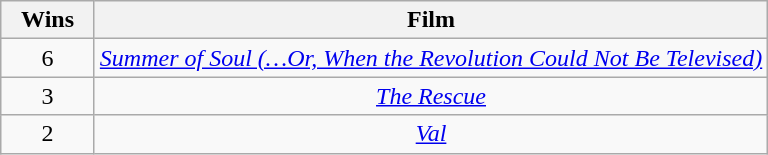<table class="wikitable plainrowheaders" style="text-align: center;">
<tr>
<th scope="col" style="width:55px;">Wins</th>
<th scope="col" style="text-align:center;">Film</th>
</tr>
<tr>
<td>6</td>
<td><em><a href='#'>Summer of Soul (…Or, When the Revolution Could Not Be Televised)</a></em></td>
</tr>
<tr>
<td>3</td>
<td><em><a href='#'>The Rescue</a></em></td>
</tr>
<tr>
<td>2</td>
<td><em><a href='#'>Val</a></em></td>
</tr>
</table>
